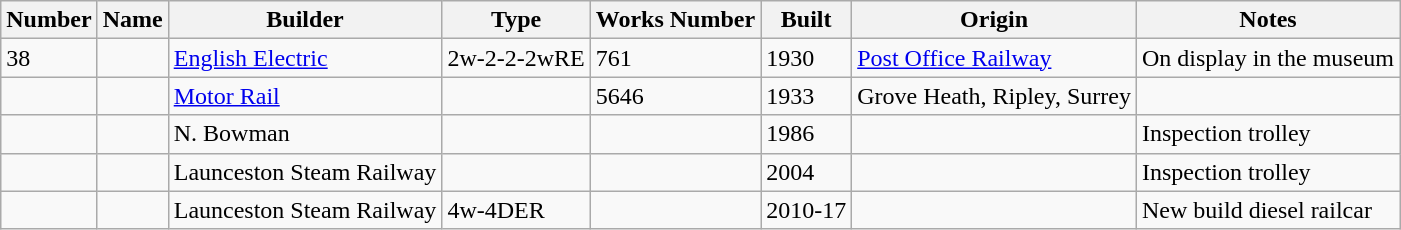<table class="wikitable sortable">
<tr>
<th>Number</th>
<th>Name</th>
<th>Builder</th>
<th>Type</th>
<th>Works Number</th>
<th>Built</th>
<th>Origin</th>
<th>Notes</th>
</tr>
<tr>
<td>38</td>
<td></td>
<td><a href='#'>English Electric</a></td>
<td>2w-2-2-2wRE</td>
<td>761</td>
<td>1930</td>
<td><a href='#'>Post Office Railway</a></td>
<td>On display in the museum</td>
</tr>
<tr>
<td></td>
<td></td>
<td><a href='#'>Motor Rail</a></td>
<td></td>
<td>5646</td>
<td>1933</td>
<td>Grove Heath, Ripley, Surrey</td>
<td></td>
</tr>
<tr>
<td></td>
<td></td>
<td>N. Bowman</td>
<td></td>
<td></td>
<td>1986</td>
<td></td>
<td>Inspection trolley</td>
</tr>
<tr>
<td></td>
<td></td>
<td>Launceston Steam Railway</td>
<td></td>
<td></td>
<td>2004</td>
<td></td>
<td>Inspection trolley</td>
</tr>
<tr>
<td></td>
<td></td>
<td>Launceston Steam Railway</td>
<td>4w-4DER</td>
<td></td>
<td>2010-17</td>
<td></td>
<td>New build diesel railcar</td>
</tr>
</table>
